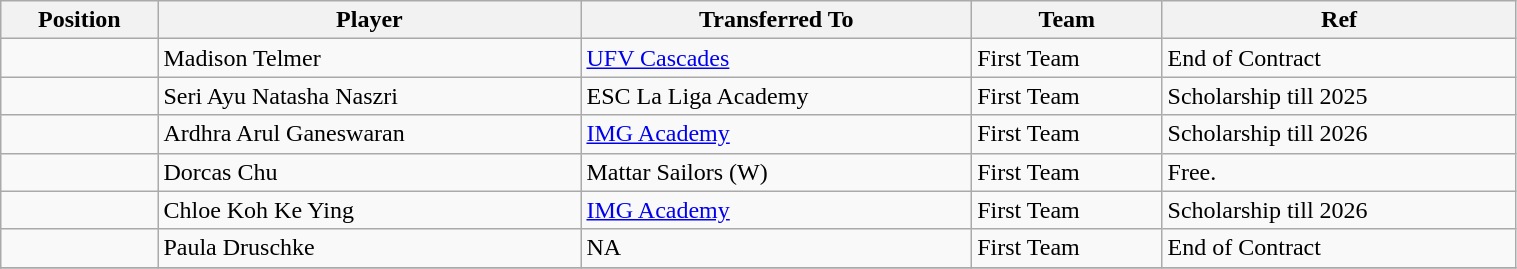<table class="wikitable sortable" style="width:80%; text-align:center; font-size:100%; text-align:left;">
<tr>
<th>Position</th>
<th>Player</th>
<th>Transferred To</th>
<th>Team</th>
<th>Ref</th>
</tr>
<tr>
<td></td>
<td> Madison Telmer</td>
<td> <a href='#'>UFV Cascades</a></td>
<td>First Team</td>
<td>End of Contract</td>
</tr>
<tr>
<td></td>
<td> Seri Ayu Natasha Naszri</td>
<td> ESC La Liga Academy</td>
<td>First Team</td>
<td>Scholarship till 2025</td>
</tr>
<tr>
<td></td>
<td> Ardhra Arul Ganeswaran</td>
<td> <a href='#'>IMG Academy</a></td>
<td>First Team</td>
<td>Scholarship till 2026 </td>
</tr>
<tr>
<td></td>
<td> Dorcas Chu</td>
<td> Mattar Sailors (W)</td>
<td>First Team</td>
<td>Free.</td>
</tr>
<tr>
<td></td>
<td> Chloe Koh Ke Ying</td>
<td> <a href='#'>IMG Academy</a></td>
<td>First Team</td>
<td>Scholarship till 2026 </td>
</tr>
<tr>
<td></td>
<td> Paula Druschke</td>
<td>NA</td>
<td>First Team</td>
<td>End of Contract</td>
</tr>
<tr>
</tr>
</table>
